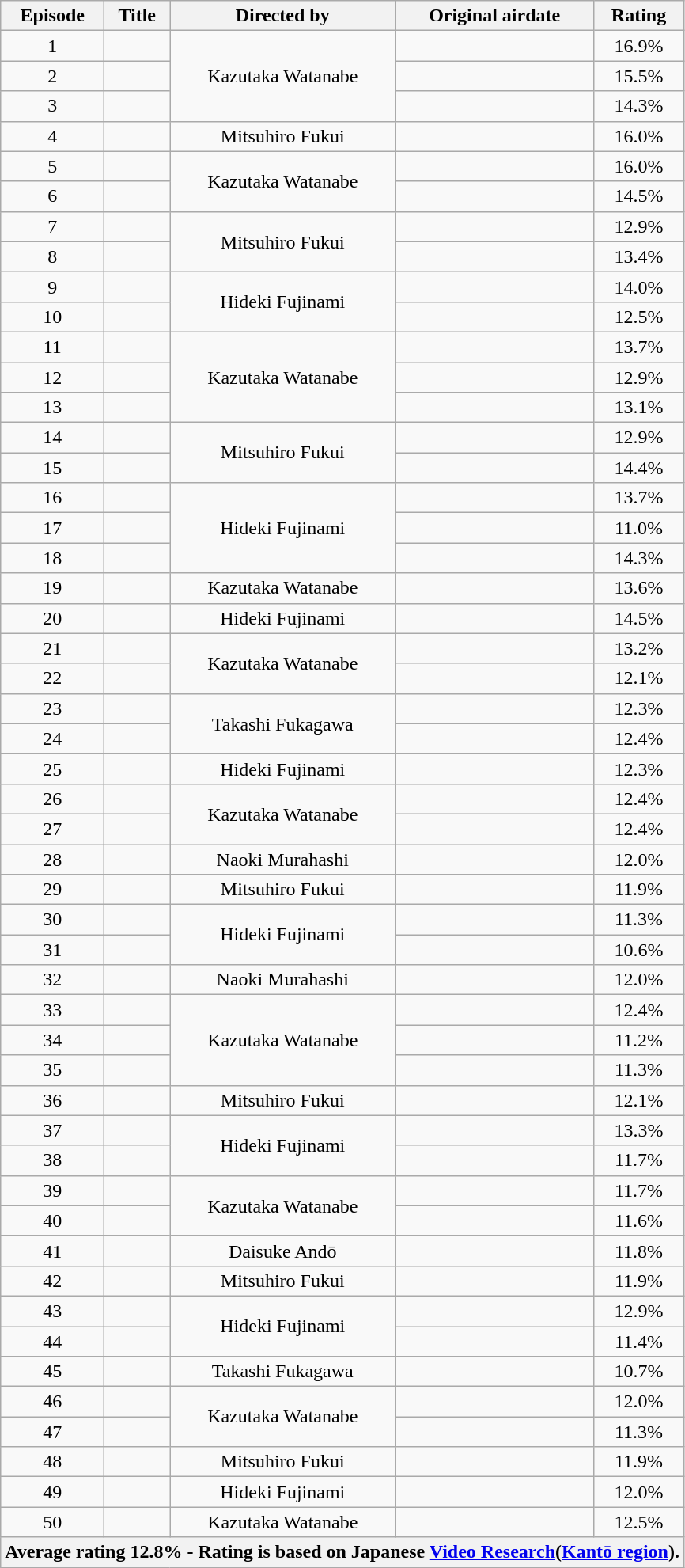<table class="wikitable" style="text-align: center;">
<tr>
<th>Episode</th>
<th>Title</th>
<th>Directed by</th>
<th>Original airdate</th>
<th>Rating</th>
</tr>
<tr>
<td>1</td>
<td></td>
<td rowspan="3">Kazutaka Watanabe</td>
<td></td>
<td><span>16.9%</span></td>
</tr>
<tr>
<td>2</td>
<td></td>
<td></td>
<td>15.5%</td>
</tr>
<tr>
<td>3</td>
<td></td>
<td></td>
<td>14.3%</td>
</tr>
<tr>
<td>4</td>
<td></td>
<td>Mitsuhiro Fukui</td>
<td></td>
<td>16.0%</td>
</tr>
<tr>
<td>5</td>
<td></td>
<td rowspan="2">Kazutaka Watanabe</td>
<td></td>
<td>16.0%</td>
</tr>
<tr>
<td>6</td>
<td></td>
<td></td>
<td>14.5%</td>
</tr>
<tr>
<td>7</td>
<td></td>
<td rowspan="2">Mitsuhiro Fukui</td>
<td></td>
<td>12.9%</td>
</tr>
<tr>
<td>8</td>
<td></td>
<td></td>
<td>13.4%</td>
</tr>
<tr>
<td>9</td>
<td></td>
<td rowspan="2">Hideki Fujinami</td>
<td></td>
<td>14.0%</td>
</tr>
<tr>
<td>10</td>
<td></td>
<td></td>
<td>12.5%</td>
</tr>
<tr>
<td>11</td>
<td></td>
<td rowspan="3">Kazutaka Watanabe</td>
<td></td>
<td>13.7%</td>
</tr>
<tr>
<td>12</td>
<td></td>
<td></td>
<td>12.9%</td>
</tr>
<tr>
<td>13</td>
<td></td>
<td></td>
<td>13.1%</td>
</tr>
<tr>
<td>14</td>
<td></td>
<td rowspan="2">Mitsuhiro Fukui</td>
<td></td>
<td>12.9%</td>
</tr>
<tr>
<td>15</td>
<td></td>
<td></td>
<td>14.4%</td>
</tr>
<tr>
<td>16</td>
<td></td>
<td rowspan="3">Hideki Fujinami</td>
<td></td>
<td>13.7%</td>
</tr>
<tr>
<td>17</td>
<td></td>
<td></td>
<td>11.0%</td>
</tr>
<tr>
<td>18</td>
<td></td>
<td></td>
<td>14.3%</td>
</tr>
<tr>
<td>19</td>
<td></td>
<td>Kazutaka Watanabe</td>
<td></td>
<td>13.6%</td>
</tr>
<tr>
<td>20</td>
<td></td>
<td>Hideki Fujinami</td>
<td></td>
<td>14.5%</td>
</tr>
<tr>
<td>21</td>
<td></td>
<td rowspan="2">Kazutaka Watanabe</td>
<td></td>
<td>13.2%</td>
</tr>
<tr>
<td>22</td>
<td></td>
<td></td>
<td>12.1%</td>
</tr>
<tr>
<td>23</td>
<td></td>
<td rowspan="2">Takashi Fukagawa</td>
<td></td>
<td>12.3%</td>
</tr>
<tr>
<td>24</td>
<td></td>
<td></td>
<td>12.4%</td>
</tr>
<tr>
<td>25</td>
<td></td>
<td>Hideki Fujinami</td>
<td></td>
<td>12.3%</td>
</tr>
<tr>
<td>26</td>
<td></td>
<td rowspan="2">Kazutaka Watanabe</td>
<td></td>
<td>12.4%</td>
</tr>
<tr>
<td>27</td>
<td></td>
<td></td>
<td>12.4%</td>
</tr>
<tr>
<td>28</td>
<td></td>
<td>Naoki Murahashi</td>
<td></td>
<td>12.0%</td>
</tr>
<tr>
<td>29</td>
<td></td>
<td>Mitsuhiro Fukui</td>
<td></td>
<td>11.9%</td>
</tr>
<tr>
<td>30</td>
<td></td>
<td rowspan="2">Hideki Fujinami</td>
<td></td>
<td>11.3%</td>
</tr>
<tr>
<td>31</td>
<td></td>
<td></td>
<td><span>10.6%</span></td>
</tr>
<tr>
<td>32</td>
<td></td>
<td>Naoki Murahashi</td>
<td></td>
<td>12.0%</td>
</tr>
<tr>
<td>33</td>
<td></td>
<td rowspan="3">Kazutaka Watanabe</td>
<td></td>
<td>12.4%</td>
</tr>
<tr>
<td>34</td>
<td></td>
<td></td>
<td>11.2%</td>
</tr>
<tr>
<td>35</td>
<td></td>
<td></td>
<td>11.3%</td>
</tr>
<tr>
<td>36</td>
<td></td>
<td>Mitsuhiro Fukui</td>
<td></td>
<td>12.1%</td>
</tr>
<tr>
<td>37</td>
<td></td>
<td rowspan="2">Hideki Fujinami</td>
<td></td>
<td>13.3%</td>
</tr>
<tr>
<td>38</td>
<td></td>
<td></td>
<td>11.7%</td>
</tr>
<tr>
<td>39</td>
<td></td>
<td rowspan="2">Kazutaka Watanabe</td>
<td></td>
<td>11.7%</td>
</tr>
<tr>
<td>40</td>
<td></td>
<td></td>
<td>11.6%</td>
</tr>
<tr>
<td>41</td>
<td></td>
<td>Daisuke Andō</td>
<td></td>
<td>11.8%</td>
</tr>
<tr>
<td>42</td>
<td></td>
<td>Mitsuhiro Fukui</td>
<td></td>
<td>11.9%</td>
</tr>
<tr>
<td>43</td>
<td></td>
<td rowspan="2">Hideki Fujinami</td>
<td></td>
<td>12.9%</td>
</tr>
<tr>
<td>44</td>
<td></td>
<td></td>
<td>11.4%</td>
</tr>
<tr>
<td>45</td>
<td></td>
<td>Takashi Fukagawa</td>
<td></td>
<td>10.7%</td>
</tr>
<tr>
<td>46</td>
<td></td>
<td rowspan="2">Kazutaka Watanabe</td>
<td></td>
<td>12.0%</td>
</tr>
<tr>
<td>47</td>
<td></td>
<td></td>
<td>11.3%</td>
</tr>
<tr>
<td>48</td>
<td></td>
<td>Mitsuhiro Fukui</td>
<td></td>
<td>11.9%</td>
</tr>
<tr>
<td>49</td>
<td></td>
<td>Hideki Fujinami</td>
<td></td>
<td>12.0%</td>
</tr>
<tr>
<td>50</td>
<td></td>
<td>Kazutaka Watanabe</td>
<td></td>
<td>12.5%</td>
</tr>
<tr>
<th colspan="5">Average rating 12.8% - Rating is based on Japanese <a href='#'>Video Research</a>(<a href='#'>Kantō region</a>).</th>
</tr>
</table>
